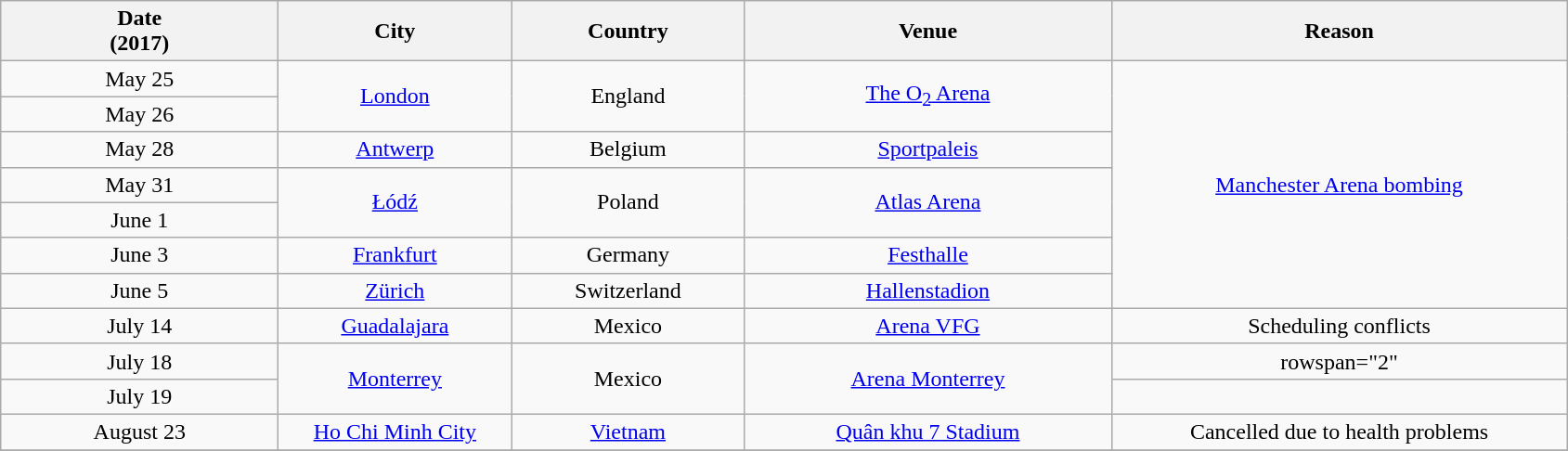<table class="wikitable" style="text-align:center;">
<tr>
<th scope="col" style="width:12em;">Date<br>(2017)</th>
<th scope="col" style="width:10em;">City</th>
<th scope="col" style="width:10em;">Country</th>
<th scope="col" style="width:16em;">Venue</th>
<th scope="col" style="width:20em;">Reason</th>
</tr>
<tr>
<td>May 25</td>
<td rowspan="2"><a href='#'>London</a></td>
<td rowspan="2">England</td>
<td rowspan="2"><a href='#'>The O<sub>2</sub> Arena</a></td>
<td rowspan="7"><a href='#'>Manchester Arena bombing</a></td>
</tr>
<tr>
<td>May 26</td>
</tr>
<tr>
<td>May 28</td>
<td><a href='#'>Antwerp</a></td>
<td>Belgium</td>
<td><a href='#'>Sportpaleis</a></td>
</tr>
<tr>
<td>May 31</td>
<td rowspan="2"><a href='#'>Łódź</a></td>
<td rowspan="2">Poland</td>
<td rowspan="2"><a href='#'>Atlas Arena</a></td>
</tr>
<tr>
<td>June 1</td>
</tr>
<tr>
<td>June 3</td>
<td><a href='#'>Frankfurt</a></td>
<td>Germany</td>
<td><a href='#'>Festhalle</a></td>
</tr>
<tr>
<td>June 5</td>
<td><a href='#'>Zürich</a></td>
<td>Switzerland</td>
<td><a href='#'>Hallenstadion</a></td>
</tr>
<tr>
<td>July 14</td>
<td><a href='#'>Guadalajara</a></td>
<td>Mexico</td>
<td><a href='#'>Arena VFG</a></td>
<td>Scheduling conflicts</td>
</tr>
<tr>
<td>July 18</td>
<td rowspan="2"><a href='#'>Monterrey</a></td>
<td rowspan="2">Mexico</td>
<td rowspan="2"><a href='#'>Arena Monterrey</a></td>
<td>rowspan="2" </td>
</tr>
<tr>
<td>July 19</td>
</tr>
<tr>
<td>August 23</td>
<td><a href='#'>Ho Chi Minh City</a></td>
<td><a href='#'>Vietnam</a></td>
<td><a href='#'>Quân khu 7 Stadium</a></td>
<td>Cancelled due to health problems</td>
</tr>
<tr>
</tr>
</table>
